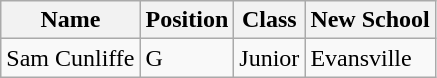<table class="wikitable">
<tr>
<th>Name</th>
<th>Position</th>
<th>Class</th>
<th>New School</th>
</tr>
<tr>
<td>Sam Cunliffe</td>
<td>G</td>
<td>Junior</td>
<td>Evansville</td>
</tr>
</table>
